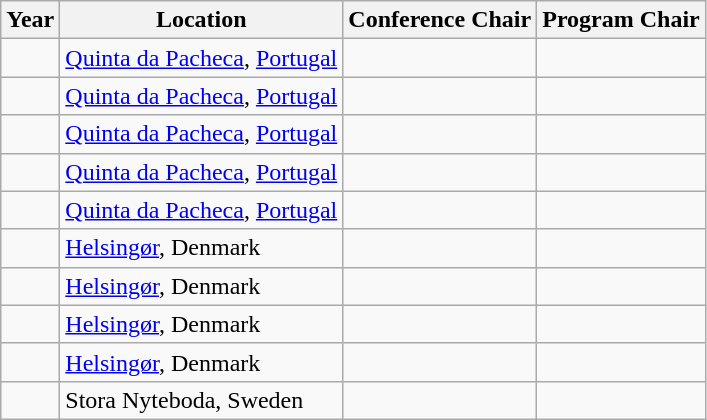<table class="wikitable">
<tr>
<th>Year</th>
<th>Location</th>
<th>Conference Chair</th>
<th>Program Chair</th>
</tr>
<tr>
<td></td>
<td><a href='#'>Quinta da Pacheca</a>, <a href='#'>Portugal</a></td>
<td></td>
<td></td>
</tr>
<tr>
<td></td>
<td><a href='#'>Quinta da Pacheca</a>, <a href='#'>Portugal</a></td>
<td></td>
<td></td>
</tr>
<tr>
<td></td>
<td><a href='#'>Quinta da Pacheca</a>, <a href='#'>Portugal</a></td>
<td></td>
<td></td>
</tr>
<tr>
<td></td>
<td><a href='#'>Quinta da Pacheca</a>, <a href='#'>Portugal</a></td>
<td></td>
<td></td>
</tr>
<tr>
<td></td>
<td><a href='#'>Quinta da Pacheca</a>, <a href='#'>Portugal</a></td>
<td></td>
<td></td>
</tr>
<tr>
<td></td>
<td><a href='#'>Helsingør</a>, Denmark</td>
<td></td>
<td></td>
</tr>
<tr>
<td></td>
<td><a href='#'>Helsingør</a>, Denmark</td>
<td></td>
<td></td>
</tr>
<tr>
<td></td>
<td><a href='#'>Helsingør</a>, Denmark</td>
<td></td>
<td></td>
</tr>
<tr>
<td></td>
<td><a href='#'>Helsingør</a>, Denmark</td>
<td></td>
<td></td>
</tr>
<tr>
<td></td>
<td>Stora Nyteboda, Sweden</td>
<td></td>
<td></td>
</tr>
</table>
